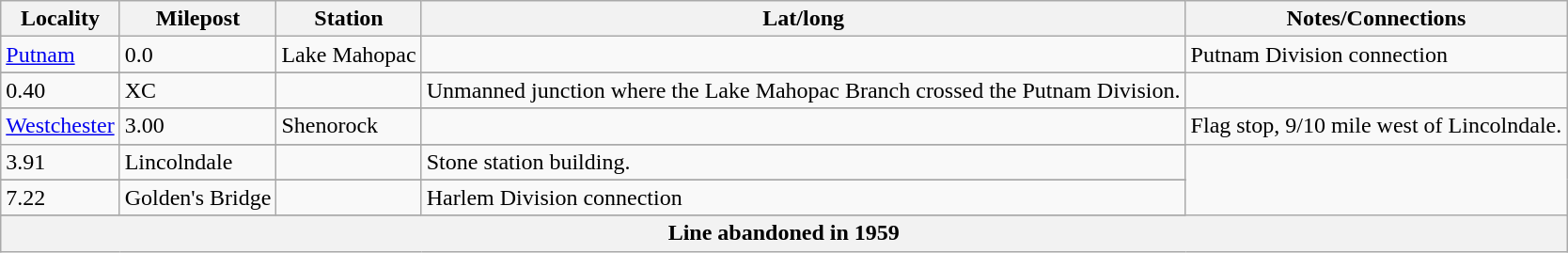<table class="wikitable">
<tr>
<th>Locality</th>
<th>Milepost</th>
<th>Station</th>
<th>Lat/long</th>
<th>Notes/Connections</th>
</tr>
<tr>
<td rowspan=2><a href='#'>Putnam</a></td>
<td>0.0</td>
<td>Lake Mahopac</td>
<td></td>
<td>Putnam Division connection</td>
</tr>
<tr>
</tr>
<tr>
</tr>
<tr>
<td>0.40</td>
<td>XC</td>
<td></td>
<td>Unmanned junction where the Lake Mahopac Branch crossed the Putnam Division.</td>
</tr>
<tr>
</tr>
<tr>
</tr>
<tr>
<td rowspan=3><a href='#'>Westchester</a></td>
<td>3.00</td>
<td>Shenorock</td>
<td></td>
<td>Flag stop, 9/10 mile west of Lincolndale.</td>
</tr>
<tr>
</tr>
<tr>
</tr>
<tr>
<td>3.91</td>
<td>Lincolndale</td>
<td></td>
<td>Stone station building.</td>
</tr>
<tr>
</tr>
<tr>
</tr>
<tr>
<td>7.22</td>
<td>Golden's Bridge</td>
<td></td>
<td>Harlem Division connection</td>
</tr>
<tr>
</tr>
<tr>
</tr>
<tr>
<th colspan=8>Line abandoned in 1959</th>
</tr>
</table>
